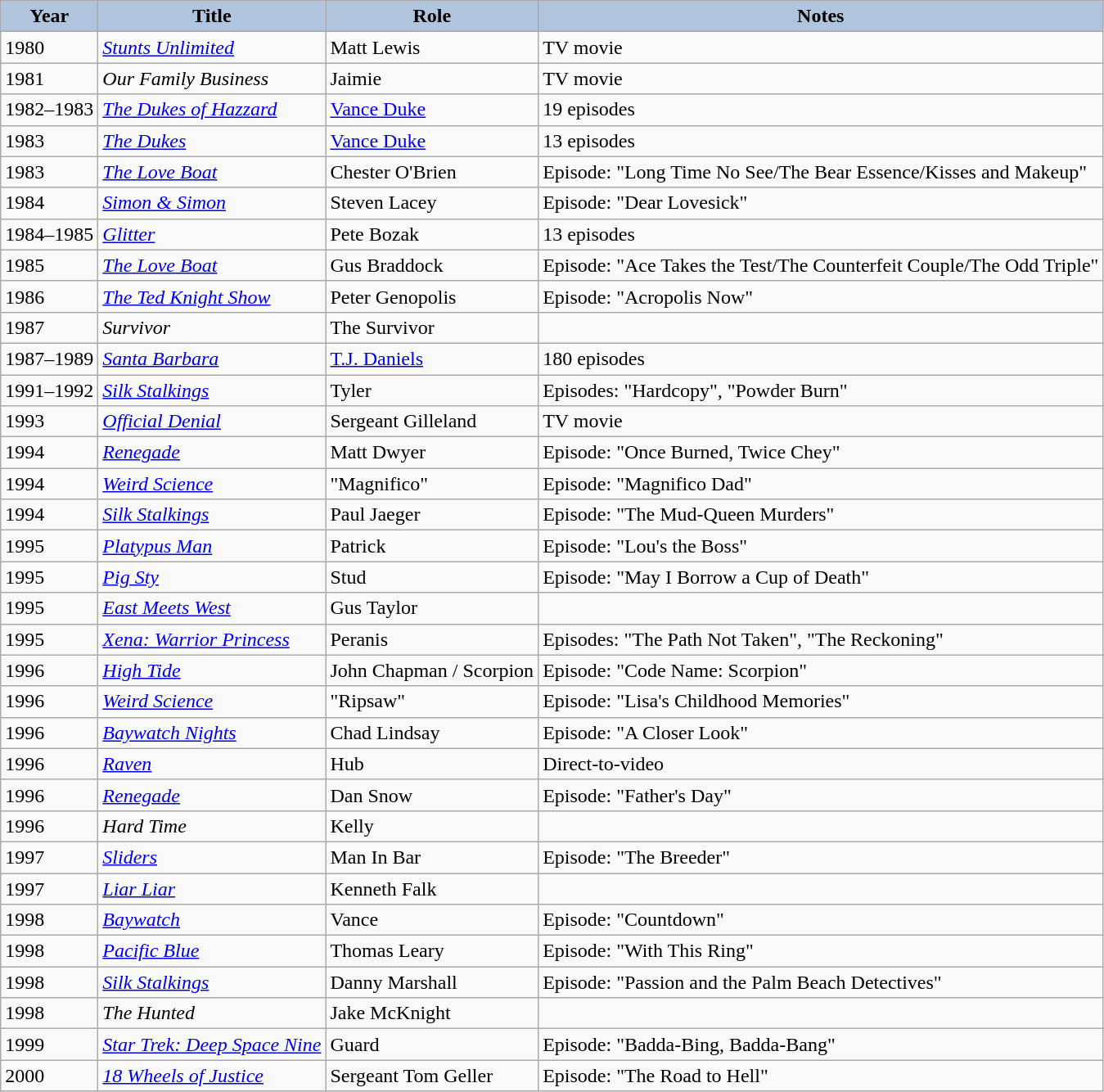<table class="wikitable" style="font-size:100%;">
<tr>
<th style="background:#B0C4DE;">Year</th>
<th style="background:#B0C4DE;">Title</th>
<th style="background:#B0C4DE;">Role</th>
<th style="background:#B0C4DE;">Notes</th>
</tr>
<tr>
<td>1980</td>
<td><em><a href='#'>Stunts Unlimited</a></em></td>
<td>Matt Lewis</td>
<td>TV movie</td>
</tr>
<tr>
<td>1981</td>
<td><em>Our Family Business</em></td>
<td>Jaimie</td>
<td>TV movie</td>
</tr>
<tr>
<td>1982–1983</td>
<td><em><a href='#'>The Dukes of Hazzard</a></em></td>
<td><a href='#'>Vance Duke</a></td>
<td>19 episodes</td>
</tr>
<tr>
<td>1983</td>
<td><em><a href='#'>The Dukes</a></em></td>
<td><a href='#'>Vance Duke</a></td>
<td>13 episodes</td>
</tr>
<tr>
<td>1983</td>
<td><em><a href='#'>The Love Boat</a></em></td>
<td>Chester O'Brien</td>
<td>Episode: "Long Time No See/The Bear Essence/Kisses and Makeup"</td>
</tr>
<tr>
<td>1984</td>
<td><em><a href='#'>Simon & Simon</a></em></td>
<td>Steven Lacey</td>
<td>Episode: "Dear Lovesick"</td>
</tr>
<tr>
<td>1984–1985</td>
<td><em><a href='#'>Glitter</a></em></td>
<td>Pete Bozak</td>
<td>13 episodes</td>
</tr>
<tr>
<td>1985</td>
<td><em><a href='#'>The Love Boat</a></em></td>
<td>Gus Braddock</td>
<td>Episode: "Ace Takes the Test/The Counterfeit Couple/The Odd Triple"</td>
</tr>
<tr>
<td>1986</td>
<td><em><a href='#'>The Ted Knight Show</a></em></td>
<td>Peter Genopolis</td>
<td>Episode: "Acropolis Now"</td>
</tr>
<tr>
<td>1987</td>
<td><em>Survivor</em></td>
<td>The Survivor</td>
<td></td>
</tr>
<tr>
<td>1987–1989</td>
<td><em><a href='#'>Santa Barbara</a></em></td>
<td><a href='#'>T.J. Daniels</a></td>
<td>180 episodes</td>
</tr>
<tr>
<td>1991–1992</td>
<td><em><a href='#'>Silk Stalkings</a></em></td>
<td>Tyler</td>
<td>Episodes: "Hardcopy", "Powder Burn"</td>
</tr>
<tr>
<td>1993</td>
<td><em><a href='#'>Official Denial</a></em></td>
<td>Sergeant Gilleland</td>
<td>TV movie</td>
</tr>
<tr>
<td>1994</td>
<td><em><a href='#'>Renegade</a></em></td>
<td>Matt Dwyer</td>
<td>Episode: "Once Burned, Twice Chey"</td>
</tr>
<tr>
<td>1994</td>
<td><em><a href='#'>Weird Science</a></em></td>
<td>"Magnifico"</td>
<td>Episode: "Magnifico Dad"</td>
</tr>
<tr>
<td>1994</td>
<td><em><a href='#'>Silk Stalkings</a></em></td>
<td>Paul Jaeger</td>
<td>Episode: "The Mud-Queen Murders"</td>
</tr>
<tr>
<td>1995</td>
<td><em><a href='#'>Platypus Man</a></em></td>
<td>Patrick</td>
<td>Episode: "Lou's the Boss"</td>
</tr>
<tr>
<td>1995</td>
<td><em><a href='#'>Pig Sty</a></em></td>
<td>Stud</td>
<td>Episode: "May I Borrow a Cup of Death"</td>
</tr>
<tr>
<td>1995</td>
<td><em><a href='#'>East Meets West</a></em></td>
<td>Gus Taylor</td>
<td></td>
</tr>
<tr>
<td>1995</td>
<td><em><a href='#'>Xena: Warrior Princess</a></em></td>
<td>Peranis</td>
<td>Episodes: "The Path Not Taken", "The Reckoning"</td>
</tr>
<tr>
<td>1996</td>
<td><em><a href='#'>High Tide</a></em></td>
<td>John Chapman / Scorpion</td>
<td>Episode: "Code Name: Scorpion"</td>
</tr>
<tr>
<td>1996</td>
<td><em><a href='#'>Weird Science</a></em></td>
<td>"Ripsaw"</td>
<td>Episode: "Lisa's Childhood Memories"</td>
</tr>
<tr>
<td>1996</td>
<td><em><a href='#'>Baywatch Nights</a></em></td>
<td>Chad Lindsay</td>
<td>Episode: "A Closer Look"</td>
</tr>
<tr>
<td>1996</td>
<td><em><a href='#'>Raven</a></em></td>
<td>Hub</td>
<td>Direct-to-video</td>
</tr>
<tr>
<td>1996</td>
<td><em><a href='#'>Renegade</a></em></td>
<td>Dan Snow</td>
<td>Episode: "Father's Day"</td>
</tr>
<tr>
<td>1996</td>
<td><em>Hard Time</em></td>
<td>Kelly</td>
<td></td>
</tr>
<tr>
<td>1997</td>
<td><em><a href='#'>Sliders</a></em></td>
<td>Man In Bar</td>
<td>Episode: "The Breeder"</td>
</tr>
<tr>
<td>1997</td>
<td><em><a href='#'>Liar Liar</a></em></td>
<td>Kenneth Falk</td>
<td></td>
</tr>
<tr>
<td>1998</td>
<td><em><a href='#'>Baywatch</a></em></td>
<td>Vance</td>
<td>Episode: "Countdown"</td>
</tr>
<tr>
<td>1998</td>
<td><em><a href='#'>Pacific Blue</a></em></td>
<td>Thomas Leary</td>
<td>Episode: "With This Ring"</td>
</tr>
<tr>
<td>1998</td>
<td><em><a href='#'>Silk Stalkings</a></em></td>
<td>Danny Marshall</td>
<td>Episode: "Passion and the Palm Beach Detectives"</td>
</tr>
<tr>
<td>1998</td>
<td><em>The Hunted</em></td>
<td>Jake McKnight</td>
<td></td>
</tr>
<tr>
<td>1999</td>
<td><em><a href='#'>Star Trek: Deep Space Nine</a></em></td>
<td>Guard</td>
<td>Episode: "Badda-Bing, Badda-Bang"</td>
</tr>
<tr>
<td>2000</td>
<td><em><a href='#'>18 Wheels of Justice</a></em></td>
<td>Sergeant Tom Geller</td>
<td>Episode: "The Road to Hell"</td>
</tr>
</table>
